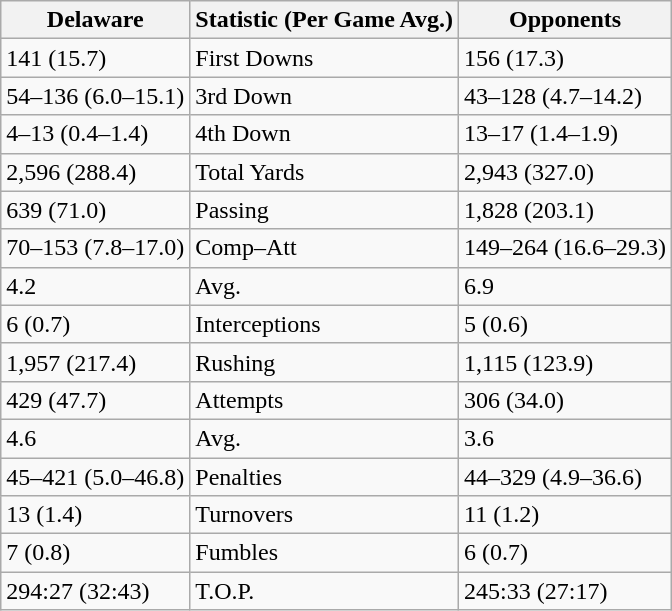<table class="wikitable">
<tr>
<th>Delaware</th>
<th>Statistic (Per Game Avg.)</th>
<th>Opponents</th>
</tr>
<tr>
<td>141 (15.7)</td>
<td>First Downs</td>
<td>156 (17.3)</td>
</tr>
<tr>
<td>54–136 (6.0–15.1)</td>
<td>3rd Down</td>
<td>43–128 (4.7–14.2)</td>
</tr>
<tr>
<td>4–13 (0.4–1.4)</td>
<td>4th Down</td>
<td>13–17 (1.4–1.9)</td>
</tr>
<tr>
<td>2,596 (288.4)</td>
<td>Total Yards</td>
<td>2,943 (327.0)</td>
</tr>
<tr>
<td>639 (71.0)</td>
<td>Passing</td>
<td>1,828 (203.1)</td>
</tr>
<tr>
<td>70–153 (7.8–17.0)</td>
<td>Comp–Att</td>
<td>149–264 (16.6–29.3)</td>
</tr>
<tr>
<td>4.2</td>
<td>Avg.</td>
<td>6.9</td>
</tr>
<tr>
<td>6 (0.7)</td>
<td>Interceptions</td>
<td>5 (0.6)</td>
</tr>
<tr>
<td>1,957 (217.4)</td>
<td>Rushing</td>
<td>1,115 (123.9)</td>
</tr>
<tr>
<td>429 (47.7)</td>
<td>Attempts</td>
<td>306 (34.0)</td>
</tr>
<tr>
<td>4.6</td>
<td>Avg.</td>
<td>3.6</td>
</tr>
<tr>
<td>45–421 (5.0–46.8)</td>
<td>Penalties</td>
<td>44–329 (4.9–36.6)</td>
</tr>
<tr>
<td>13 (1.4)</td>
<td>Turnovers</td>
<td>11 (1.2)</td>
</tr>
<tr>
<td>7 (0.8)</td>
<td>Fumbles</td>
<td>6 (0.7)</td>
</tr>
<tr>
<td>294:27 (32:43)</td>
<td>T.O.P.</td>
<td>245:33 (27:17)</td>
</tr>
</table>
